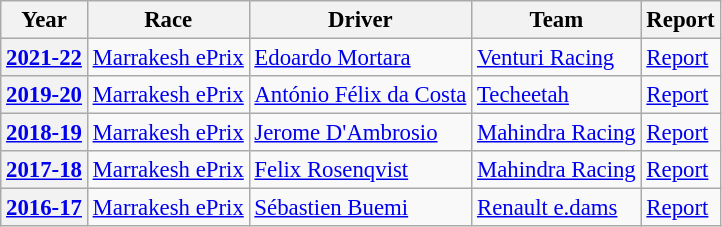<table class="wikitable" style="font-size: 95%;">
<tr>
<th>Year</th>
<th>Race</th>
<th>Driver</th>
<th>Team</th>
<th>Report</th>
</tr>
<tr>
<th><a href='#'>2021-22</a></th>
<td><a href='#'>Marrakesh ePrix</a></td>
<td> <a href='#'>Edoardo Mortara</a></td>
<td> <a href='#'>Venturi Racing</a></td>
<td><a href='#'>Report</a></td>
</tr>
<tr>
<th><a href='#'>2019-20</a></th>
<td><a href='#'>Marrakesh ePrix</a></td>
<td> <a href='#'>António Félix da Costa</a></td>
<td> <a href='#'>Techeetah</a></td>
<td><a href='#'>Report</a></td>
</tr>
<tr>
<th><a href='#'>2018-19</a></th>
<td><a href='#'>Marrakesh ePrix</a></td>
<td> <a href='#'>Jerome D'Ambrosio</a></td>
<td> <a href='#'>Mahindra Racing</a></td>
<td><a href='#'>Report</a></td>
</tr>
<tr>
<th><a href='#'>2017-18</a></th>
<td><a href='#'>Marrakesh ePrix</a></td>
<td> <a href='#'>Felix Rosenqvist</a></td>
<td> <a href='#'>Mahindra Racing</a></td>
<td><a href='#'>Report</a></td>
</tr>
<tr>
<th><a href='#'>2016-17</a></th>
<td><a href='#'>Marrakesh ePrix</a></td>
<td> <a href='#'>Sébastien Buemi</a></td>
<td> <a href='#'>Renault e.dams</a></td>
<td><a href='#'>Report</a></td>
</tr>
</table>
